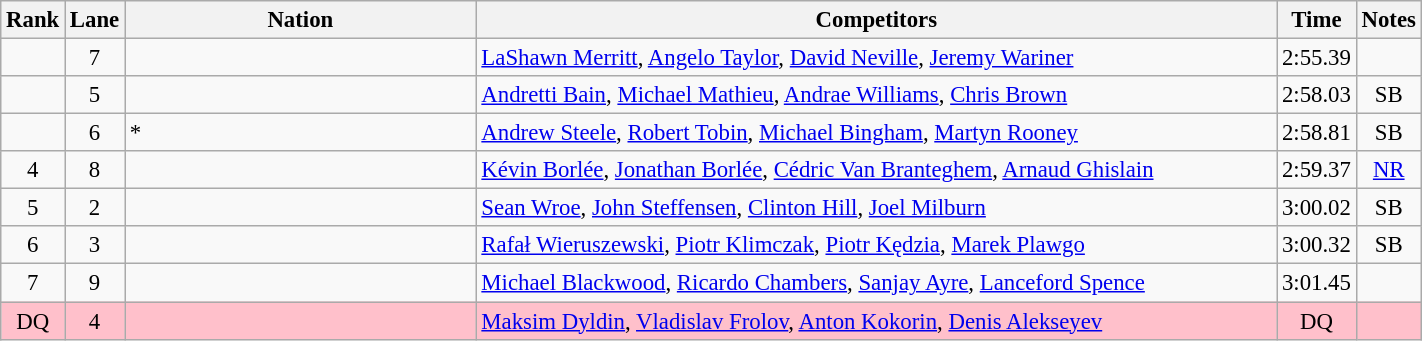<table class="wikitable sortable" width=75% style="text-align:center; font-size:95%">
<tr>
<th width=15>Rank</th>
<th width=15>Lane</th>
<th width=300>Nation</th>
<th width=700>Competitors</th>
<th width=15>Time</th>
<th width=15>Notes</th>
</tr>
<tr>
<td></td>
<td>7</td>
<td align=left></td>
<td align=left><a href='#'>LaShawn Merritt</a>, <a href='#'>Angelo Taylor</a>, <a href='#'>David Neville</a>, <a href='#'>Jeremy Wariner</a></td>
<td>2:55.39</td>
<td></td>
</tr>
<tr>
<td></td>
<td>5</td>
<td align=left></td>
<td align=left><a href='#'>Andretti Bain</a>, <a href='#'>Michael Mathieu</a>, <a href='#'>Andrae Williams</a>, <a href='#'>Chris Brown</a></td>
<td>2:58.03</td>
<td>SB</td>
</tr>
<tr>
<td></td>
<td>6</td>
<td align=left> *</td>
<td align=left><a href='#'>Andrew Steele</a>, <a href='#'>Robert Tobin</a>, <a href='#'>Michael Bingham</a>, <a href='#'>Martyn Rooney</a></td>
<td>2:58.81</td>
<td>SB</td>
</tr>
<tr>
<td>4</td>
<td>8</td>
<td align=left></td>
<td align=left><a href='#'>Kévin Borlée</a>, <a href='#'>Jonathan Borlée</a>, <a href='#'>Cédric Van Branteghem</a>, <a href='#'>Arnaud Ghislain</a></td>
<td>2:59.37</td>
<td><a href='#'>NR</a></td>
</tr>
<tr>
<td>5</td>
<td>2</td>
<td align=left></td>
<td align=left><a href='#'>Sean Wroe</a>, <a href='#'>John Steffensen</a>, <a href='#'>Clinton Hill</a>, <a href='#'>Joel Milburn</a></td>
<td>3:00.02</td>
<td>SB</td>
</tr>
<tr>
<td>6</td>
<td>3</td>
<td align=left></td>
<td align=left><a href='#'>Rafał Wieruszewski</a>, <a href='#'>Piotr Klimczak</a>, <a href='#'>Piotr Kędzia</a>, <a href='#'>Marek Plawgo</a></td>
<td>3:00.32</td>
<td>SB</td>
</tr>
<tr>
<td>7</td>
<td>9</td>
<td align=left></td>
<td align=left><a href='#'>Michael Blackwood</a>, <a href='#'>Ricardo Chambers</a>, <a href='#'>Sanjay Ayre</a>, <a href='#'>Lanceford Spence</a></td>
<td>3:01.45</td>
<td></td>
</tr>
<tr bgcolor=pink>
<td>DQ</td>
<td>4</td>
<td align=left></td>
<td align=left><a href='#'>Maksim Dyldin</a>, <a href='#'>Vladislav Frolov</a>, <a href='#'>Anton Kokorin</a>, <a href='#'>Denis Alekseyev</a></td>
<td>DQ</td>
<td></td>
</tr>
</table>
